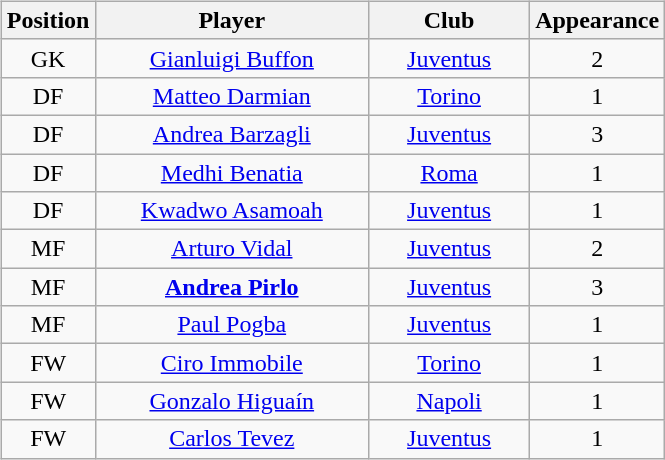<table style="width:100%;">
<tr>
<td width="50%"><br><table class="sortable wikitable" style="text-align: center;">
<tr>
<th>Position</th>
<th>Player</th>
<th>Club</th>
<th>Appearance</th>
</tr>
<tr>
<td>GK</td>
<td style="width:175px;"> <a href='#'>Gianluigi Buffon</a></td>
<td style="width:100px;"><a href='#'>Juventus</a></td>
<td align="center">2</td>
</tr>
<tr>
<td>DF</td>
<td> <a href='#'>Matteo Darmian</a></td>
<td><a href='#'>Torino</a></td>
<td align="center">1</td>
</tr>
<tr>
<td>DF</td>
<td> <a href='#'>Andrea Barzagli</a></td>
<td><a href='#'>Juventus</a></td>
<td align="center">3</td>
</tr>
<tr>
<td>DF</td>
<td> <a href='#'>Medhi Benatia</a></td>
<td><a href='#'>Roma</a></td>
<td align="center">1</td>
</tr>
<tr>
<td>DF</td>
<td> <a href='#'>Kwadwo Asamoah</a></td>
<td><a href='#'>Juventus</a></td>
<td align="center">1</td>
</tr>
<tr>
<td>MF</td>
<td> <a href='#'>Arturo Vidal</a></td>
<td><a href='#'>Juventus</a></td>
<td align="center">2</td>
</tr>
<tr>
<td>MF</td>
<td> <strong><a href='#'>Andrea Pirlo</a></strong></td>
<td><a href='#'>Juventus</a></td>
<td align="center">3</td>
</tr>
<tr>
<td>MF</td>
<td> <a href='#'>Paul Pogba</a></td>
<td><a href='#'>Juventus</a></td>
<td align="center">1</td>
</tr>
<tr>
<td>FW</td>
<td> <a href='#'>Ciro Immobile</a></td>
<td><a href='#'>Torino</a></td>
<td align="center">1</td>
</tr>
<tr>
<td>FW</td>
<td> <a href='#'>Gonzalo Higuaín</a></td>
<td><a href='#'>Napoli</a></td>
<td align="center">1</td>
</tr>
<tr>
<td>FW</td>
<td> <a href='#'>Carlos Tevez</a></td>
<td><a href='#'>Juventus</a></td>
<td align="center">1</td>
</tr>
</table>
</td>
<td width="50%"><br><div>












</div></td>
</tr>
</table>
